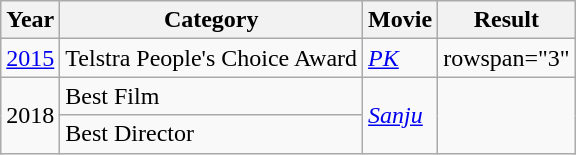<table class="wikitable">
<tr>
<th>Year</th>
<th>Category</th>
<th>Movie</th>
<th>Result</th>
</tr>
<tr>
<td><a href='#'>2015</a></td>
<td>Telstra People's Choice Award</td>
<td><em><a href='#'>PK</a></em></td>
<td>rowspan="3"</td>
</tr>
<tr>
<td rowspan="2">2018</td>
<td>Best Film</td>
<td rowspan="2"><em><a href='#'>Sanju</a></em></td>
</tr>
<tr>
<td>Best Director</td>
</tr>
</table>
